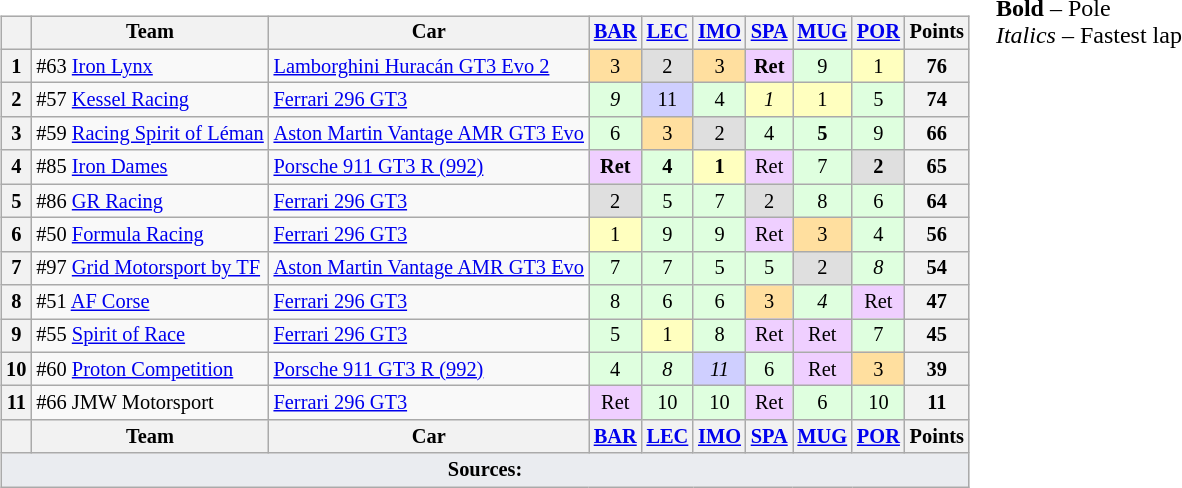<table>
<tr>
<td valign="top"><br><table class="wikitable" style="font-size:85%; text-align:center;">
<tr>
<th></th>
<th>Team</th>
<th>Car</th>
<th><a href='#'>BAR</a><br></th>
<th><a href='#'>LEC</a><br></th>
<th><a href='#'>IMO</a><br></th>
<th><a href='#'>SPA</a><br></th>
<th><a href='#'>MUG</a><br></th>
<th><a href='#'>POR</a><br></th>
<th>Points</th>
</tr>
<tr>
<th>1</th>
<td align="left"> #63 <a href='#'>Iron Lynx</a></td>
<td align="left"><a href='#'>Lamborghini Huracán GT3 Evo 2</a></td>
<td style="background:#FFDF9F;">3</td>
<td style="background:#DFDFDF;">2</td>
<td style="background:#FFDF9F;">3</td>
<td style="background:#EFCFFF;"><strong>Ret</strong></td>
<td style="background:#DFFFDF;">9</td>
<td style="background:#FFFFBF;">1</td>
<th>76</th>
</tr>
<tr>
<th>2</th>
<td align="left"> #57 <a href='#'>Kessel Racing</a></td>
<td align="left"><a href='#'>Ferrari 296 GT3</a></td>
<td style="background:#DFFFDF;"><em>9</em></td>
<td style="background:#CFCFFF;">11</td>
<td style="background:#DFFFDF;">4</td>
<td style="background:#FFFFBF;"><em>1</em></td>
<td style="background:#FFFFBF;">1</td>
<td style="background:#DFFFDF;">5</td>
<th>74</th>
</tr>
<tr>
<th>3</th>
<td align="left"> #59 <a href='#'>Racing Spirit of Léman</a></td>
<td align="left"><a href='#'>Aston Martin Vantage AMR GT3 Evo</a></td>
<td style="background:#DFFFDF;">6</td>
<td style="background:#FFDF9F;">3</td>
<td style="background:#DFDFDF;">2</td>
<td style="background:#DFFFDF;">4</td>
<td style="background:#DFFFDF;"><strong>5</strong></td>
<td style="background:#DFFFDF;">9</td>
<th>66</th>
</tr>
<tr>
<th>4</th>
<td align="left"> #85 <a href='#'>Iron Dames</a></td>
<td align="left"><a href='#'>Porsche 911 GT3 R (992)</a></td>
<td style="background:#EFCFFF;"><strong>Ret</strong></td>
<td style="background:#DFFFDF;"><strong>4</strong></td>
<td style="background:#FFFFBF;"><strong>1</strong></td>
<td style="background:#EFCFFF;">Ret</td>
<td style="background:#DFFFDF;">7</td>
<td style="background:#DFDFDF;"><strong>2</strong></td>
<th>65</th>
</tr>
<tr>
<th>5</th>
<td align="left"> #86 <a href='#'>GR Racing</a></td>
<td align="left"><a href='#'>Ferrari 296 GT3</a></td>
<td style="background:#DFDFDF;">2</td>
<td style="background:#DFFFDF;">5</td>
<td style="background:#DFFFDF;">7</td>
<td style="background:#DFDFDF;">2</td>
<td style="background:#DFFFDF;">8</td>
<td style="background:#DFFFDF;">6</td>
<th>64</th>
</tr>
<tr>
<th>6</th>
<td align="left"> #50 <a href='#'>Formula Racing</a></td>
<td align="left"><a href='#'>Ferrari 296 GT3</a></td>
<td style="background:#FFFFBF;">1</td>
<td style="background:#DFFFDF;">9</td>
<td style="background:#DFFFDF;">9</td>
<td style="background:#EFCFFF;">Ret</td>
<td style="background:#FFDF9F;">3</td>
<td style="background:#DFFFDF;">4</td>
<th>56</th>
</tr>
<tr>
<th>7</th>
<td align="left"> #97 <a href='#'>Grid Motorsport by TF</a></td>
<td align="left"><a href='#'>Aston Martin Vantage AMR GT3 Evo</a></td>
<td style="background:#DFFFDF;">7</td>
<td style="background:#DFFFDF;">7</td>
<td style="background:#DFFFDF;">5</td>
<td style="background:#DFFFDF;">5</td>
<td style="background:#DFDFDF;">2</td>
<td style="background:#DFFFDF;"><em>8</em></td>
<th>54</th>
</tr>
<tr>
<th>8</th>
<td align="left"> #51 <a href='#'>AF Corse</a></td>
<td align="left"><a href='#'>Ferrari 296 GT3</a></td>
<td style="background:#DFFFDF;">8</td>
<td style="background:#DFFFDF;">6</td>
<td style="background:#DFFFDF;">6</td>
<td style="background:#FFDF9F;">3</td>
<td style="background:#DFFFDF;"><em>4</em></td>
<td style="background:#EFCFFF;">Ret</td>
<th>47</th>
</tr>
<tr>
<th>9</th>
<td align="left"> #55 <a href='#'>Spirit of Race</a></td>
<td align="left"><a href='#'>Ferrari 296 GT3</a></td>
<td style="background:#DFFFDF;">5</td>
<td style="background:#FFFFBF;">1</td>
<td style="background:#DFFFDF;">8</td>
<td style="background:#EFCFFF;">Ret</td>
<td style="background:#EFCfFF;">Ret</td>
<td style="background:#DFFFDF;">7</td>
<th>45</th>
</tr>
<tr>
<th>10</th>
<td align="left"> #60 <a href='#'>Proton Competition</a></td>
<td align="left"><a href='#'>Porsche 911 GT3 R (992)</a></td>
<td style="background:#DFFFDF;">4</td>
<td style="background:#DFFFDF;"><em>8</em></td>
<td style="background:#CFCFFF;"><em>11</em></td>
<td style="background:#DFFFDF;">6</td>
<td style="background:#EFCFFF;">Ret</td>
<td style="background:#FFDF9F;">3</td>
<th>39</th>
</tr>
<tr>
<th>11</th>
<td align="left"> #66 JMW Motorsport</td>
<td align="left"><a href='#'>Ferrari 296 GT3</a></td>
<td style="background:#EFCFFF;">Ret</td>
<td style="background:#DFFFDF;">10</td>
<td style="background:#DFFFDF;">10</td>
<td style="background:#EFCFFF;">Ret</td>
<td style="background:#DFFFDF;">6</td>
<td style="background:#DFFFDF;">10</td>
<th>11</th>
</tr>
<tr>
<th></th>
<th>Team</th>
<th>Car</th>
<th><a href='#'>BAR</a><br></th>
<th><a href='#'>LEC</a><br></th>
<th><a href='#'>IMO</a><br></th>
<th><a href='#'>SPA</a><br></th>
<th><a href='#'>MUG</a><br></th>
<th><a href='#'>POR</a><br></th>
<th>Points</th>
</tr>
<tr class="sortbottom">
<td colspan="10" style="background-color:#EAECF0;text-align:center"><strong>Sources:</strong></td>
</tr>
</table>
</td>
<td valign="top"><br><span><strong>Bold</strong> – Pole</span><br><span><em>Italics</em> – Fastest lap</span></td>
</tr>
</table>
